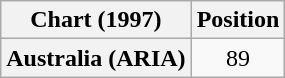<table class="wikitable plainrowheaders" style="text-align:center">
<tr>
<th>Chart (1997)</th>
<th>Position</th>
</tr>
<tr>
<th scope="row">Australia (ARIA)</th>
<td>89</td>
</tr>
</table>
